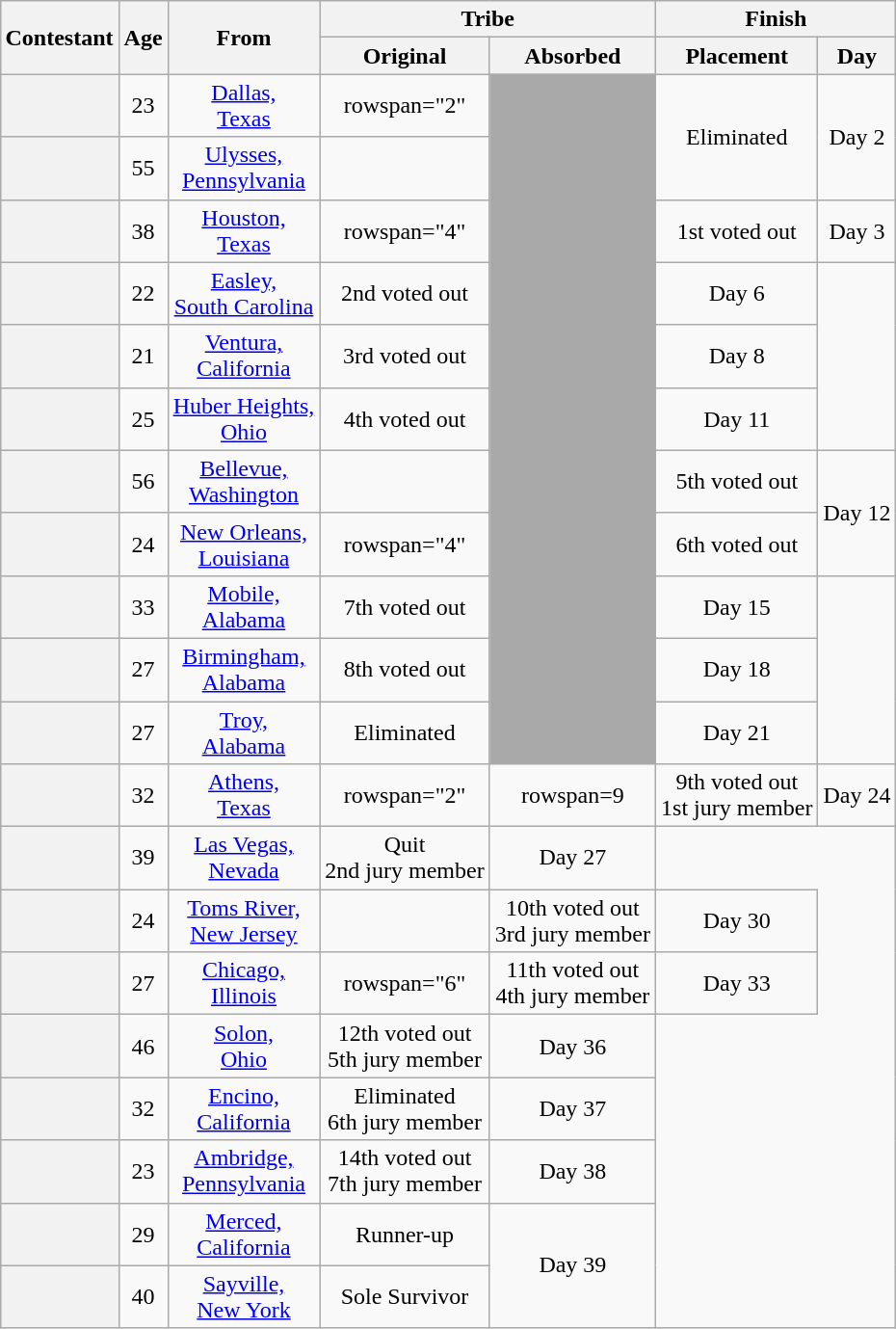<table class="wikitable sortable" style="margin:auto; text-align:center">
<tr>
<th rowspan="2" scope="col">Contestant</th>
<th rowspan="2" scope="col">Age</th>
<th rowspan="2" scope="col" class=unsortable>From</th>
<th colspan="2" scope="colgroup">Tribe</th>
<th colspan="2" scope="colgroup">Finish</th>
</tr>
<tr>
<th scope="col">Original</th>
<th scope="col">Absorbed</th>
<th scope="col" class=unsortable>Placement</th>
<th scope="col" class=unsortable>Day</th>
</tr>
<tr>
<th scope="row" style=text-align:left></th>
<td>23</td>
<td><a href='#'>Dallas,<br>Texas</a></td>
<td>rowspan="2" </td>
<td rowspan="11" style="background:darkgrey;"></td>
<td rowspan="2">Eliminated</td>
<td rowspan="2">Day 2</td>
</tr>
<tr>
<th scope="row" style=text-align:left></th>
<td>55</td>
<td><a href='#'>Ulysses,<br>Pennsylvania</a></td>
</tr>
<tr>
<th scope="row" style=text-align:left></th>
<td>38</td>
<td><a href='#'>Houston,<br>Texas</a></td>
<td>rowspan="4" </td>
<td>1st voted out</td>
<td>Day 3</td>
</tr>
<tr>
<th scope="row" style=text-align:left></th>
<td>22</td>
<td><a href='#'>Easley,<br>South Carolina</a></td>
<td>2nd voted out</td>
<td>Day 6</td>
</tr>
<tr>
<th scope="row" style=text-align:left></th>
<td>21</td>
<td><a href='#'>Ventura,<br>California</a></td>
<td>3rd voted out</td>
<td>Day 8</td>
</tr>
<tr>
<th scope="row" style=text-align:left></th>
<td>25</td>
<td><a href='#'>Huber Heights,<br>Ohio</a></td>
<td>4th voted out</td>
<td>Day 11</td>
</tr>
<tr>
<th scope="row" style=text-align:left></th>
<td>56</td>
<td><a href='#'>Bellevue,<br>Washington</a></td>
<td></td>
<td>5th voted out</td>
<td rowspan="2">Day 12</td>
</tr>
<tr>
<th scope="row" style=text-align:left></th>
<td>24</td>
<td><a href='#'>New Orleans,<br>Louisiana</a></td>
<td>rowspan="4" </td>
<td>6th voted out</td>
</tr>
<tr>
<th scope="row" style=text-align:left></th>
<td>33</td>
<td><a href='#'>Mobile,<br>Alabama</a></td>
<td>7th voted out</td>
<td>Day 15</td>
</tr>
<tr>
<th scope="row" style=text-align:left></th>
<td>27</td>
<td><a href='#'>Birmingham,<br>Alabama</a></td>
<td>8th voted out</td>
<td>Day 18</td>
</tr>
<tr>
<th scope="row" style=text-align:left></th>
<td>27</td>
<td><a href='#'>Troy,<br>Alabama</a></td>
<td>Eliminated</td>
<td>Day 21</td>
</tr>
<tr>
<th scope="row" style=text-align:left></th>
<td>32</td>
<td><a href='#'>Athens,<br>Texas</a></td>
<td>rowspan="2" </td>
<td>rowspan=9 </td>
<td>9th voted out<br>1st jury member</td>
<td>Day 24</td>
</tr>
<tr>
<th scope="row" style=text-align:left></th>
<td>39</td>
<td><a href='#'>Las Vegas,<br>Nevada</a></td>
<td>Quit<br>2nd jury member</td>
<td>Day 27</td>
</tr>
<tr>
<th scope="row" style=text-align:left></th>
<td>24</td>
<td><a href='#'>Toms River,<br>New Jersey</a></td>
<td></td>
<td>10th voted out<br>3rd jury member</td>
<td>Day 30</td>
</tr>
<tr>
<th scope="row" style=text-align:left></th>
<td>27</td>
<td><a href='#'>Chicago,<br>Illinois</a></td>
<td>rowspan="6" </td>
<td>11th voted out<br>4th jury member</td>
<td>Day 33</td>
</tr>
<tr>
<th scope="row" style=text-align:left></th>
<td>46</td>
<td><a href='#'>Solon,<br>Ohio</a></td>
<td>12th voted out<br>5th jury member</td>
<td>Day 36</td>
</tr>
<tr>
<th scope="row" style=text-align:left></th>
<td>32</td>
<td><a href='#'>Encino,<br>California</a></td>
<td>Eliminated<br>6th jury member</td>
<td>Day 37</td>
</tr>
<tr>
<th scope="row" style=text-align:left></th>
<td>23</td>
<td><a href='#'>Ambridge,<br>Pennsylvania</a></td>
<td>14th voted out<br>7th jury member</td>
<td>Day 38</td>
</tr>
<tr>
<th scope="row" style=text-align:left></th>
<td>29</td>
<td><a href='#'>Merced,<br>California</a></td>
<td>Runner-up</td>
<td rowspan="2">Day 39</td>
</tr>
<tr>
<th scope="row" style=text-align:left></th>
<td>40</td>
<td><a href='#'>Sayville,<br>New York</a></td>
<td>Sole Survivor</td>
</tr>
</table>
